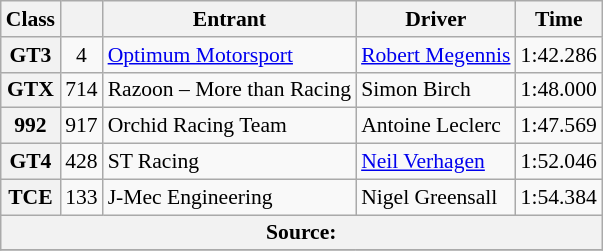<table class="wikitable" style="font-size:90%;">
<tr>
<th>Class</th>
<th></th>
<th>Entrant</th>
<th>Driver</th>
<th>Time</th>
</tr>
<tr>
<th>GT3</th>
<td style="text-align:center;">4</td>
<td> <a href='#'>Optimum Motorsport</a></td>
<td> <a href='#'>Robert Megennis</a></td>
<td>1:42.286</td>
</tr>
<tr>
<th>GTX</th>
<td style="text-align:center;">714</td>
<td> Razoon – More than Racing</td>
<td> Simon Birch</td>
<td>1:48.000</td>
</tr>
<tr>
<th>992</th>
<td style="text-align:center;">917</td>
<td> Orchid Racing Team</td>
<td> Antoine Leclerc</td>
<td>1:47.569</td>
</tr>
<tr>
<th>GT4</th>
<td style="text-align:center;">428</td>
<td> ST Racing</td>
<td> <a href='#'>Neil Verhagen</a></td>
<td>1:52.046</td>
</tr>
<tr>
<th>TCE</th>
<td style="text-align:center;">133</td>
<td> J-Mec Engineering</td>
<td> Nigel Greensall</td>
<td>1:54.384</td>
</tr>
<tr>
<th colspan="6">Source:</th>
</tr>
<tr>
</tr>
</table>
